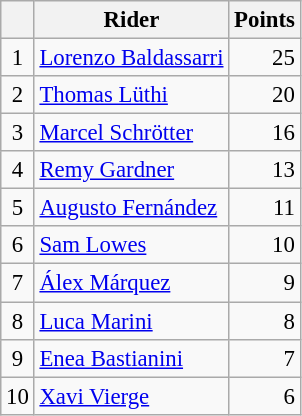<table class="wikitable" style="font-size: 95%;">
<tr>
<th></th>
<th>Rider</th>
<th>Points</th>
</tr>
<tr>
<td align=center>1</td>
<td> <a href='#'>Lorenzo Baldassarri</a></td>
<td align=right>25</td>
</tr>
<tr>
<td align=center>2</td>
<td> <a href='#'>Thomas Lüthi</a></td>
<td align=right>20</td>
</tr>
<tr>
<td align=center>3</td>
<td> <a href='#'>Marcel Schrötter</a></td>
<td align=right>16</td>
</tr>
<tr>
<td align=center>4</td>
<td> <a href='#'>Remy Gardner</a></td>
<td align=right>13</td>
</tr>
<tr>
<td align=center>5</td>
<td> <a href='#'>Augusto Fernández</a></td>
<td align=right>11</td>
</tr>
<tr>
<td align=center>6</td>
<td> <a href='#'>Sam Lowes</a></td>
<td align=right>10</td>
</tr>
<tr>
<td align=center>7</td>
<td> <a href='#'>Álex Márquez</a></td>
<td align=right>9</td>
</tr>
<tr>
<td align=center>8</td>
<td> <a href='#'>Luca Marini</a></td>
<td align=right>8</td>
</tr>
<tr>
<td align=center>9</td>
<td> <a href='#'>Enea Bastianini</a></td>
<td align=right>7</td>
</tr>
<tr>
<td align=center>10</td>
<td> <a href='#'>Xavi Vierge</a></td>
<td align=right>6</td>
</tr>
</table>
